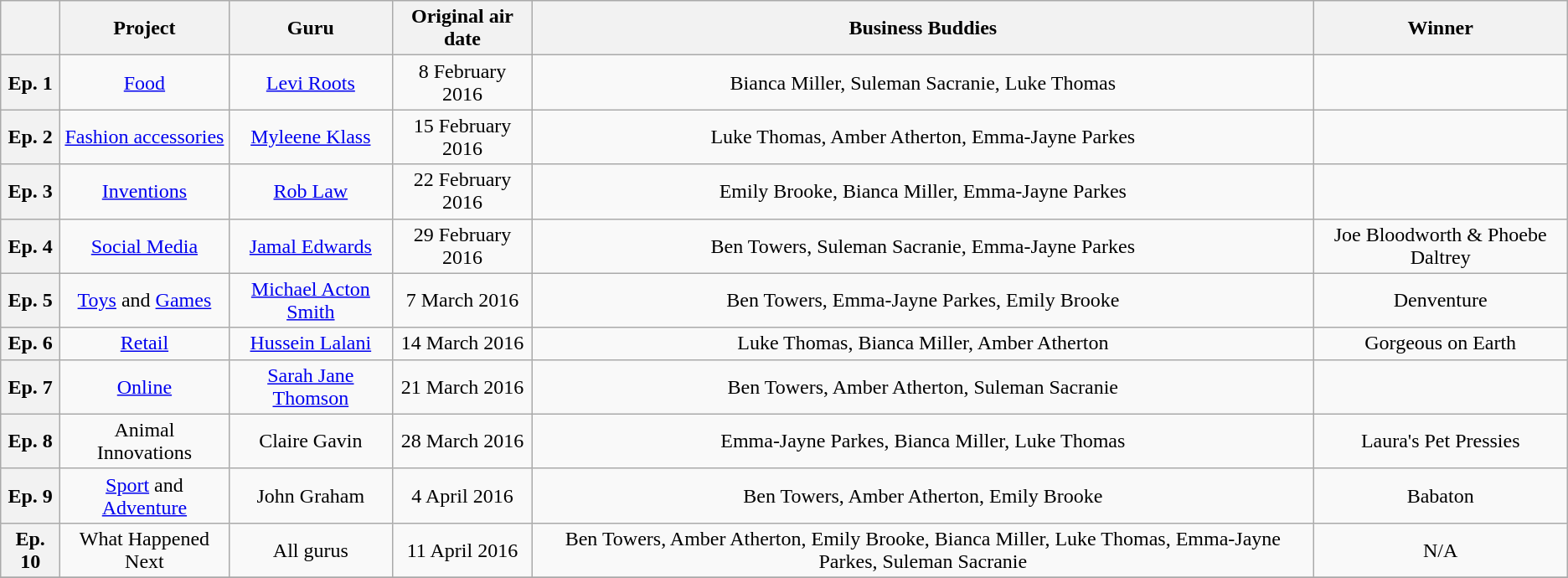<table class="wikitable" style="text-align:center">
<tr>
<th scope="col"></th>
<th scope="col">Project</th>
<th scope="col">Guru</th>
<th scope="col">Original air date</th>
<th scope="col">Business Buddies</th>
<th>Winner</th>
</tr>
<tr>
<th>Ep. 1</th>
<td><a href='#'>Food</a></td>
<td><a href='#'>Levi Roots</a></td>
<td>8 February 2016</td>
<td>Bianca Miller, Suleman Sacranie, Luke Thomas</td>
<td></td>
</tr>
<tr>
<th>Ep. 2</th>
<td><a href='#'>Fashion accessories</a></td>
<td><a href='#'>Myleene Klass</a></td>
<td>15 February 2016</td>
<td>Luke Thomas, Amber Atherton, Emma-Jayne Parkes</td>
<td></td>
</tr>
<tr>
<th>Ep. 3</th>
<td><a href='#'>Inventions</a></td>
<td><a href='#'>Rob Law</a></td>
<td>22 February 2016</td>
<td>Emily Brooke, Bianca Miller, Emma-Jayne Parkes</td>
<td></td>
</tr>
<tr>
<th>Ep. 4</th>
<td><a href='#'>Social Media</a></td>
<td><a href='#'>Jamal Edwards</a></td>
<td>29 February 2016</td>
<td>Ben Towers, Suleman Sacranie, Emma-Jayne Parkes</td>
<td> Joe Bloodworth & Phoebe Daltrey</td>
</tr>
<tr>
<th>Ep. 5</th>
<td><a href='#'>Toys</a> and <a href='#'>Games</a></td>
<td><a href='#'>Michael Acton Smith</a></td>
<td>7 March 2016</td>
<td>Ben Towers, Emma-Jayne Parkes, Emily Brooke</td>
<td>Denventure</td>
</tr>
<tr>
<th>Ep. 6</th>
<td><a href='#'>Retail</a></td>
<td><a href='#'>Hussein Lalani</a></td>
<td>14 March 2016</td>
<td>Luke Thomas, Bianca Miller, Amber Atherton</td>
<td>Gorgeous on Earth</td>
</tr>
<tr>
<th>Ep. 7</th>
<td><a href='#'>Online</a></td>
<td><a href='#'>Sarah Jane Thomson</a></td>
<td>21 March 2016</td>
<td>Ben Towers, Amber Atherton, Suleman Sacranie</td>
<td></td>
</tr>
<tr>
<th>Ep. 8</th>
<td>Animal Innovations</td>
<td>Claire Gavin</td>
<td>28 March 2016</td>
<td>Emma-Jayne Parkes, Bianca Miller, Luke Thomas</td>
<td>Laura's Pet Pressies</td>
</tr>
<tr>
<th>Ep. 9</th>
<td><a href='#'>Sport</a> and <a href='#'>Adventure</a></td>
<td>John Graham</td>
<td>4 April 2016</td>
<td>Ben Towers, Amber Atherton, Emily Brooke</td>
<td>Babaton</td>
</tr>
<tr>
<th>Ep. 10</th>
<td>What Happened Next</td>
<td>All gurus</td>
<td>11 April 2016</td>
<td>Ben Towers, Amber Atherton, Emily Brooke, Bianca Miller, Luke Thomas, Emma-Jayne Parkes, Suleman Sacranie</td>
<td>N/A</td>
</tr>
<tr>
</tr>
</table>
